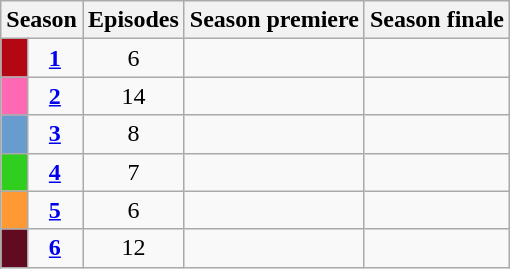<table class="wikitable">
<tr>
<th colspan="2">Season</th>
<th>Episodes</th>
<th>Season premiere</th>
<th>Season finale</th>
</tr>
<tr>
<td bgcolor=#B30713 height="5px"></td>
<td align="center"><strong><a href='#'>1</a></strong></td>
<td align="center">6</td>
<td align="center"></td>
<td align="center"></td>
</tr>
<tr>
<td bgcolor=#FF69B4 height="5px"></td>
<td align="center"><strong><a href='#'>2</a></strong></td>
<td align="center">14</td>
<td align="center"></td>
<td align="center"></td>
</tr>
<tr>
<td bgcolor=#689CCF height="5px"></td>
<td align="center"><strong><a href='#'>3</a></strong></td>
<td align="center">8</td>
<td align="center"></td>
<td align="center"></td>
</tr>
<tr>
<td bgcolor=#2FCE1F height="10px"></td>
<td align="center"><strong><a href='#'>4</a></strong></td>
<td align="center">7</td>
<td align="center"></td>
<td align="center"></td>
</tr>
<tr>
<td bgcolor=#FF9933 height="10px"></td>
<td align="center"><strong><a href='#'>5</a></strong></td>
<td align="center">6</td>
<td align="center"></td>
<td align="center"></td>
</tr>
<tr>
<td bgcolor=#610B21></td>
<td align="center"><strong><a href='#'>6</a></strong></td>
<td align="center">12</td>
<td align="center"></td>
<td align="center"></td>
</tr>
</table>
